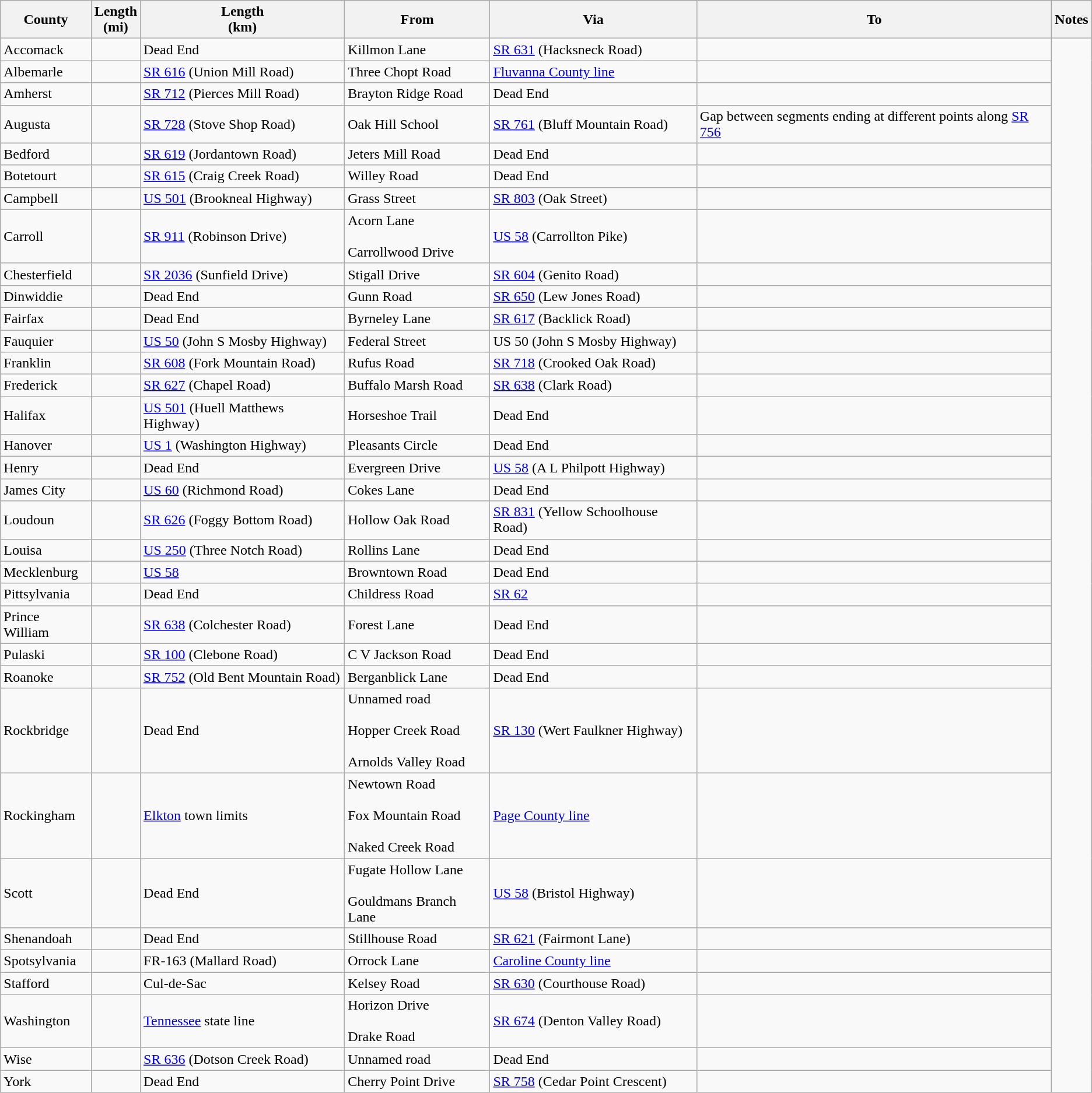<table class="wikitable sortable">
<tr>
<th>County</th>
<th>Length<br>(mi)</th>
<th>Length<br>(km)</th>
<th class="unsortable">From</th>
<th class="unsortable">Via</th>
<th class="unsortable">To</th>
<th class="unsortable">Notes</th>
</tr>
<tr>
<td id="Accomack">Accomack</td>
<td></td>
<td>Dead End</td>
<td>Killmon Lane</td>
<td><a href='#'>SR 631</a> (Hacksneck Road)</td>
<td></td>
</tr>
<tr>
<td id="Albemarle">Albemarle</td>
<td></td>
<td><a href='#'>SR 616</a> (Union Mill Road)</td>
<td>Three Chopt Road</td>
<td><a href='#'>Fluvanna County line</a></td>
<td><br>
</td>
</tr>
<tr>
<td id="Amherst">Amherst</td>
<td></td>
<td><a href='#'>SR 712</a> (Pierces Mill Road)</td>
<td>Brayton Ridge Road</td>
<td>Dead End</td>
<td><br>
</td>
</tr>
<tr>
<td id="Augusta">Augusta</td>
<td></td>
<td><a href='#'>SR 728</a> (Stove Shop Road)</td>
<td>Oak Hill School</td>
<td><a href='#'>SR 761</a> (Bluff Mountain Road)</td>
<td>Gap between segments ending at different points along <a href='#'>SR 756</a><br></td>
</tr>
<tr>
<td id="Bedford">Bedford</td>
<td></td>
<td><a href='#'>SR 619</a> (Jordantown Road)</td>
<td>Jeters Mill Road</td>
<td>Dead End</td>
<td><br></td>
</tr>
<tr>
<td id="Botetourt">Botetourt</td>
<td></td>
<td><a href='#'>SR 615</a> (Craig Creek Road)</td>
<td>Willey Road</td>
<td>Dead End</td>
<td><br>

</td>
</tr>
<tr>
<td id="Campbell">Campbell</td>
<td></td>
<td><a href='#'>US 501</a> (Brookneal Highway)</td>
<td>Grass Street</td>
<td><a href='#'>SR 803</a> (Oak Street)</td>
<td><br></td>
</tr>
<tr>
<td id="Carroll">Carroll</td>
<td></td>
<td><a href='#'>SR 911</a> (Robinson Drive)</td>
<td>Acorn Lane<br><br>Carrollwood Drive</td>
<td><a href='#'>US 58</a> (Carrollton Pike)</td>
<td><br>
</td>
</tr>
<tr>
<td id="Chesterfield">Chesterfield</td>
<td></td>
<td><a href='#'>SR 2036</a> (Sunfield Drive)</td>
<td>Stigall Drive</td>
<td><a href='#'>SR 604</a> (Genito Road)</td>
<td><br>



</td>
</tr>
<tr>
<td id="Dinwiddie">Dinwiddie</td>
<td></td>
<td>Dead End</td>
<td>Gunn Road</td>
<td><a href='#'>SR 650</a> (Lew Jones Road)</td>
<td><br></td>
</tr>
<tr>
<td id="Fairfax">Fairfax</td>
<td></td>
<td>Dead End</td>
<td>Byrneley Lane</td>
<td><a href='#'>SR 617</a> (Backlick Road)</td>
<td></td>
</tr>
<tr>
<td id="Fauquier">Fauquier</td>
<td></td>
<td><a href='#'>US 50</a> (John S Mosby Highway)</td>
<td>Federal Street</td>
<td>US 50 (John S Mosby Highway)</td>
<td><br>
</td>
</tr>
<tr>
<td id="Franklin">Franklin</td>
<td></td>
<td><a href='#'>SR 608</a> (Fork Mountain Road)</td>
<td>Rufus Road</td>
<td><a href='#'>SR 718</a> (Crooked Oak Road)</td>
<td></td>
</tr>
<tr>
<td id="Frederick">Frederick</td>
<td></td>
<td><a href='#'>SR 627</a> (Chapel Road)</td>
<td>Buffalo Marsh Road</td>
<td><a href='#'>SR 638</a> (Clark Road)</td>
<td><br>




</td>
</tr>
<tr>
<td id="Halifax">Halifax</td>
<td></td>
<td><a href='#'>US 501</a> (Huell Matthews Highway)</td>
<td>Horseshoe Trail</td>
<td>Dead End</td>
<td></td>
</tr>
<tr>
<td id="Hanover">Hanover</td>
<td></td>
<td><a href='#'>US 1</a> (Washington Highway)</td>
<td>Pleasants Circle</td>
<td>Dead End</td>
<td><br></td>
</tr>
<tr>
<td id="Henry">Henry</td>
<td></td>
<td>Dead End</td>
<td>Evergreen Drive</td>
<td><a href='#'>US 58</a> (A L Philpott Highway)</td>
<td><br>
</td>
</tr>
<tr>
<td id="James City">James City</td>
<td></td>
<td><a href='#'>US 60</a> (Richmond Road)</td>
<td>Cokes Lane</td>
<td>Dead End</td>
<td><br>



</td>
</tr>
<tr>
<td id="Loudoun">Loudoun</td>
<td></td>
<td><a href='#'>SR 626</a> (Foggy Bottom Road)</td>
<td>Hollow Oak Road</td>
<td><a href='#'>SR 831</a> (Yellow Schoolhouse Road)</td>
<td></td>
</tr>
<tr>
<td id="Louisa">Louisa</td>
<td></td>
<td><a href='#'>US 250</a> (Three Notch Road)</td>
<td>Rollins Lane</td>
<td>Dead End</td>
<td><br>

</td>
</tr>
<tr>
<td id="Mecklenburg">Mecklenburg</td>
<td></td>
<td><a href='#'>US 58</a></td>
<td>Browntown Road</td>
<td>Dead End</td>
<td><br>








</td>
</tr>
<tr>
<td id="Pittsylvania">Pittsylvania</td>
<td></td>
<td>Dead End</td>
<td>Childress Road</td>
<td><a href='#'>SR 62</a></td>
<td><br>

</td>
</tr>
<tr>
<td id="Prince William">Prince William</td>
<td></td>
<td><a href='#'>SR 638</a> (Colchester Road)</td>
<td>Forest Lane</td>
<td>Dead End</td>
<td></td>
</tr>
<tr>
<td id="Pulaski">Pulaski</td>
<td></td>
<td><a href='#'>SR 100</a> (Clebone Road)</td>
<td>C V Jackson Road</td>
<td>Dead End</td>
<td><br>
</td>
</tr>
<tr>
<td id="Roanoke">Roanoke</td>
<td></td>
<td><a href='#'>SR 752</a> (Old Bent Mountain Road)</td>
<td>Berganblick Lane</td>
<td>Dead End</td>
<td></td>
</tr>
<tr>
<td id="Rockbridge">Rockbridge</td>
<td></td>
<td>Dead End</td>
<td>Unnamed road<br><br>Hopper Creek Road<br><br>Arnolds Valley Road</td>
<td><a href='#'>SR 130</a> (Wert Faulkner Highway)</td>
<td></td>
</tr>
<tr>
<td id="Rockingham">Rockingham</td>
<td></td>
<td><a href='#'>Elkton</a> town limits</td>
<td>Newtown Road<br><br>Fox Mountain Road<br><br>Naked Creek Road</td>
<td><a href='#'>Page County line</a></td>
<td><br></td>
</tr>
<tr>
<td id="Scott">Scott</td>
<td></td>
<td>Dead End</td>
<td>Fugate Hollow Lane<br><br>Gouldmans Branch Lane</td>
<td><a href='#'>US 58</a> (Bristol Highway)</td>
<td></td>
</tr>
<tr>
<td id="Shenandoah">Shenandoah</td>
<td></td>
<td>Dead End</td>
<td>Stillhouse Road</td>
<td><a href='#'>SR 621</a> (Fairmont Lane)</td>
<td><br>
</td>
</tr>
<tr>
<td id="Spotsylvania">Spotsylvania</td>
<td></td>
<td>FR-163 (Mallard Road)</td>
<td>Orrock Lane</td>
<td><a href='#'>Caroline County line</a></td>
<td></td>
</tr>
<tr>
<td id="Stafford">Stafford</td>
<td></td>
<td>Cul-de-Sac</td>
<td>Kelsey Road</td>
<td><a href='#'>SR 630</a> (Courthouse Road)</td>
<td><br>


</td>
</tr>
<tr>
<td id="Washington">Washington</td>
<td></td>
<td><a href='#'>Tennessee</a> state line</td>
<td>Horizon Drive<br><br>Drake Road</td>
<td><a href='#'>SR 674</a> (Denton Valley Road)</td>
<td><br></td>
</tr>
<tr>
<td id="Wise">Wise</td>
<td></td>
<td><a href='#'>SR 636</a> (Dotson Creek Road)</td>
<td>Unnamed road</td>
<td>Dead End</td>
<td><br></td>
</tr>
<tr>
<td id="York">York</td>
<td></td>
<td>Dead End</td>
<td>Cherry Point Drive</td>
<td><a href='#'>SR 758</a> (Cedar Point Crescent)</td>
<td></td>
</tr>
</table>
